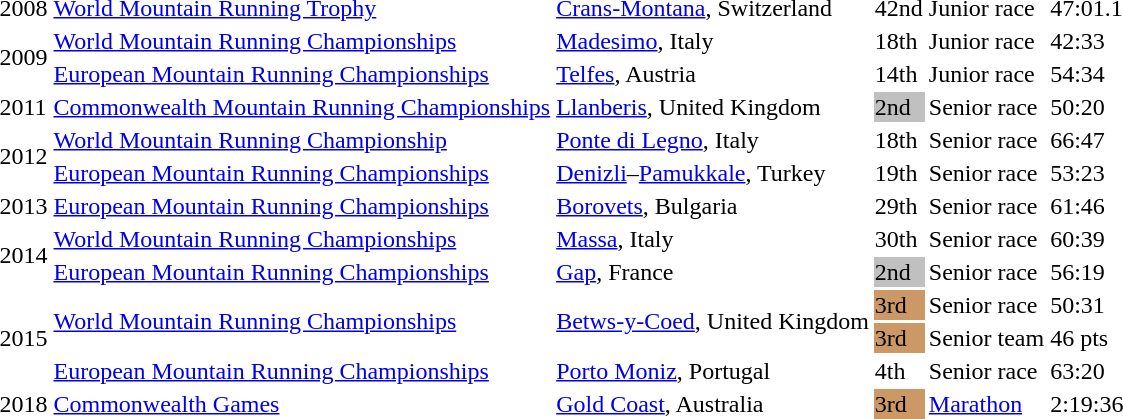<table>
<tr>
<td>2008</td>
<td><a href='#'>World Mountain Running Trophy</a></td>
<td><a href='#'>Crans-Montana</a>, Switzerland</td>
<td>42nd</td>
<td>Junior race</td>
<td>47:01.1</td>
</tr>
<tr>
<td rowspan=2>2009</td>
<td><a href='#'>World Mountain Running Championships</a></td>
<td><a href='#'>Madesimo</a>, Italy</td>
<td>18th</td>
<td>Junior race</td>
<td>42:33</td>
</tr>
<tr>
<td><a href='#'>European Mountain Running Championships</a></td>
<td><a href='#'>Telfes</a>, Austria</td>
<td>14th</td>
<td>Junior race</td>
<td>54:34</td>
</tr>
<tr>
<td>2011</td>
<td><a href='#'>Commonwealth Mountain Running Championships</a></td>
<td><a href='#'>Llanberis</a>, United Kingdom</td>
<td bgcolor=silver>2nd</td>
<td>Senior race</td>
<td>50:20</td>
</tr>
<tr>
<td rowspan=2>2012</td>
<td><a href='#'>World Mountain Running Championship</a></td>
<td><a href='#'>Ponte di Legno</a>, Italy</td>
<td>18th</td>
<td>Senior race</td>
<td>66:47</td>
</tr>
<tr>
<td><a href='#'>European Mountain Running Championships</a></td>
<td><a href='#'>Denizli</a>–<a href='#'>Pamukkale</a>, Turkey</td>
<td>19th</td>
<td>Senior race</td>
<td>53:23</td>
</tr>
<tr>
<td>2013</td>
<td><a href='#'>European Mountain Running Championships</a></td>
<td><a href='#'>Borovets</a>, Bulgaria</td>
<td>29th</td>
<td>Senior race</td>
<td>61:46</td>
</tr>
<tr>
<td rowspan=2>2014</td>
<td><a href='#'>World Mountain Running Championships</a></td>
<td><a href='#'>Massa</a>, Italy</td>
<td>30th</td>
<td>Senior race</td>
<td>60:39</td>
</tr>
<tr>
<td><a href='#'>European Mountain Running Championships</a></td>
<td><a href='#'>Gap</a>, France</td>
<td bgcolor=silver>2nd</td>
<td>Senior race</td>
<td>56:19</td>
</tr>
<tr>
<td rowspan=3>2015</td>
<td rowspan=2><a href='#'>World Mountain Running Championships</a></td>
<td rowspan=2><a href='#'>Betws-y-Coed</a>, United Kingdom</td>
<td bgcolor=cc9966>3rd</td>
<td>Senior race</td>
<td>50:31</td>
</tr>
<tr>
<td bgcolor=cc9966>3rd</td>
<td>Senior team</td>
<td>46 pts</td>
</tr>
<tr>
<td><a href='#'>European Mountain Running Championships</a></td>
<td><a href='#'>Porto Moniz</a>, Portugal</td>
<td>4th</td>
<td>Senior race</td>
<td>63:20</td>
</tr>
<tr>
<td>2018</td>
<td><a href='#'>Commonwealth Games</a></td>
<td><a href='#'>Gold Coast</a>, Australia</td>
<td bgcolor=cc9966>3rd</td>
<td><a href='#'>Marathon</a></td>
<td>2:19:36</td>
</tr>
</table>
